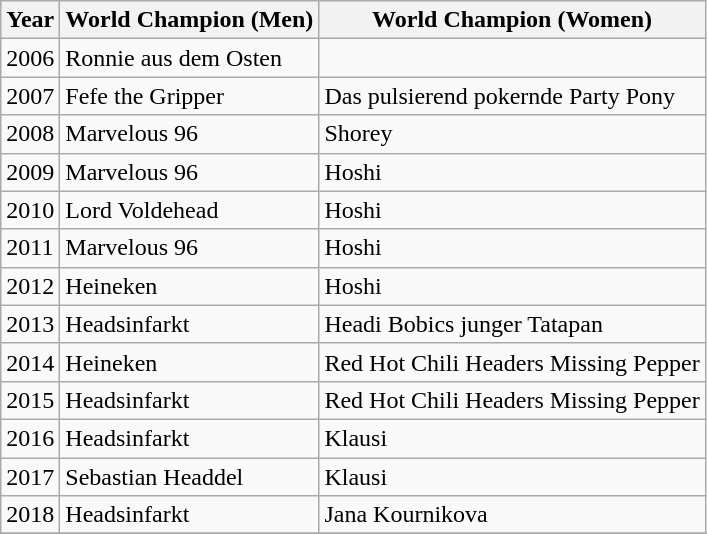<table class="wikitable">
<tr>
<th>Year</th>
<th>World Champion (Men)</th>
<th>World Champion (Women)</th>
</tr>
<tr>
<td>2006</td>
<td>Ronnie aus dem Osten</td>
<td></td>
</tr>
<tr>
<td>2007</td>
<td>Fefe the Gripper</td>
<td>Das pulsierend pokernde Party Pony</td>
</tr>
<tr>
<td>2008</td>
<td>Marvelous 96</td>
<td>Shorey</td>
</tr>
<tr>
<td>2009</td>
<td>Marvelous 96</td>
<td>Hoshi</td>
</tr>
<tr>
<td>2010</td>
<td>Lord Voldehead</td>
<td>Hoshi</td>
</tr>
<tr>
<td>2011</td>
<td>Marvelous 96</td>
<td>Hoshi</td>
</tr>
<tr>
<td>2012</td>
<td>Heineken</td>
<td>Hoshi</td>
</tr>
<tr>
<td>2013</td>
<td>Headsinfarkt</td>
<td>Headi Bobics junger Tatapan</td>
</tr>
<tr>
<td>2014</td>
<td>Heineken</td>
<td>Red Hot Chili Headers Missing Pepper</td>
</tr>
<tr>
<td>2015</td>
<td>Headsinfarkt</td>
<td>Red Hot Chili Headers Missing Pepper</td>
</tr>
<tr>
<td>2016</td>
<td>Headsinfarkt</td>
<td>Klausi</td>
</tr>
<tr>
<td>2017</td>
<td>Sebastian Headdel</td>
<td>Klausi</td>
</tr>
<tr>
<td>2018</td>
<td>Headsinfarkt</td>
<td>Jana Kournikova</td>
</tr>
<tr>
</tr>
</table>
